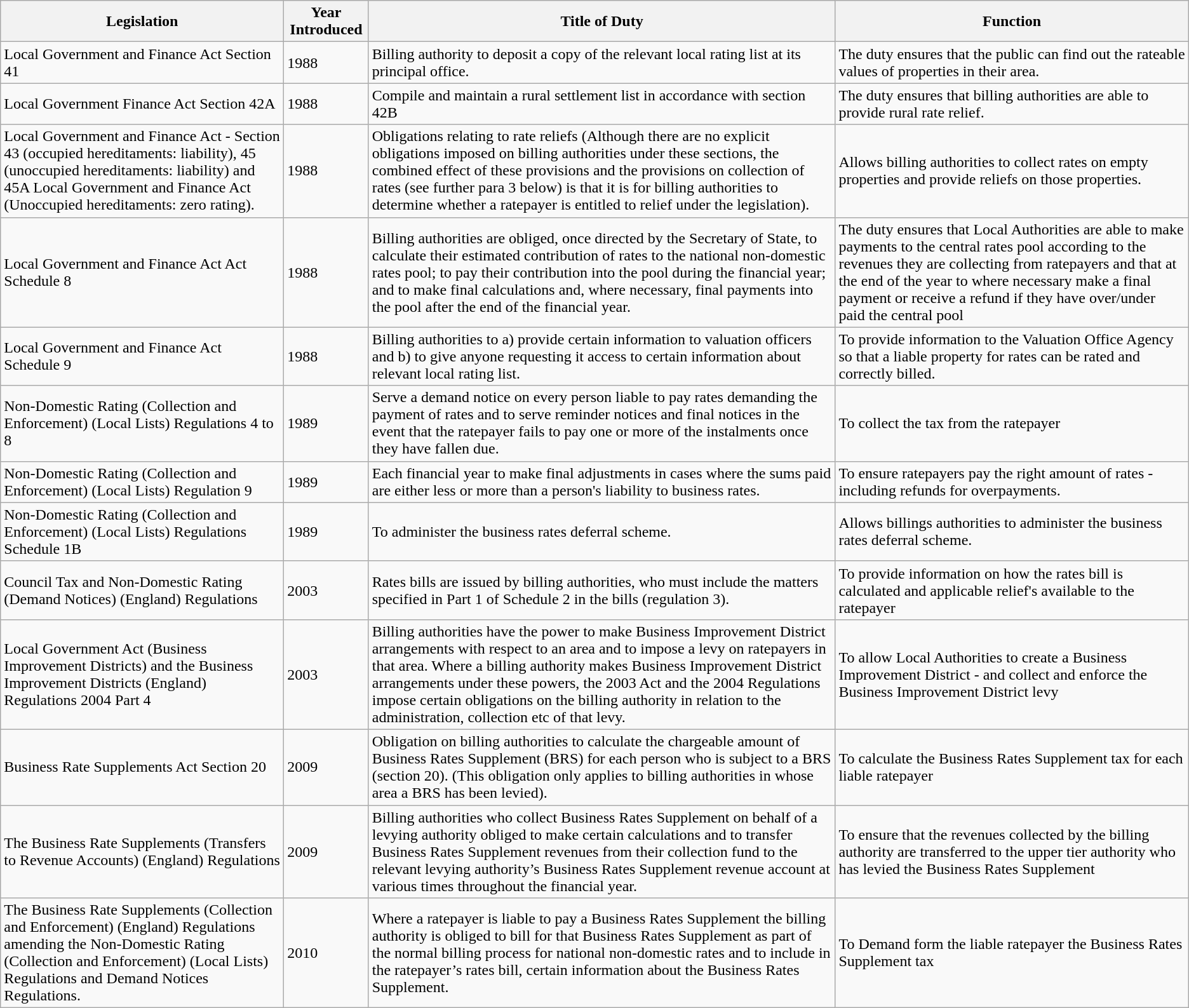<table class="wikitable sortable mw-collapsible mw-collapsed">
<tr>
<th>Legislation</th>
<th>Year Introduced</th>
<th>Title of Duty</th>
<th>Function</th>
</tr>
<tr>
<td>Local Government and Finance Act Section 41</td>
<td>1988</td>
<td>Billing  authority to deposit a copy of the relevant local rating list at its  principal office.</td>
<td>The duty  ensures that the public can find out the rateable values of properties in  their area.</td>
</tr>
<tr>
<td>Local Government Finance Act Section 42A</td>
<td>1988</td>
<td>Compile  and maintain a rural settlement list in accordance with section 42B</td>
<td>The  duty ensures that billing authorities are able to provide rural rate relief.</td>
</tr>
<tr>
<td>Local Government and Finance Act - Section 43 (occupied hereditaments:  liability), 45 (unoccupied hereditaments: liability) and 45A Local Government  and Finance Act (Unoccupied hereditaments: zero rating).</td>
<td>1988</td>
<td>Obligations  relating to rate reliefs (Although there are no explicit obligations imposed  on billing authorities under these sections, the combined effect of these  provisions and the provisions on collection of rates (see further para 3  below) is that it is for billing authorities to determine whether a ratepayer  is entitled to relief under the legislation).</td>
<td>Allows  billing authorities to collect rates on empty properties and provide reliefs  on those properties.</td>
</tr>
<tr>
<td>Local Government and Finance Act Act Schedule 8</td>
<td>1988</td>
<td>Billing  authorities are obliged, once directed by the Secretary of State, to  calculate their estimated contribution of rates to the national non-domestic  rates pool; to pay their contribution into the pool during the financial  year; and to make final calculations and, where necessary, final payments  into the pool after the end of the financial year.</td>
<td>The  duty ensures that Local Authorities are able to make payments to the central  rates pool according to the revenues they are collecting from ratepayers and  that at the end of the year to where necessary make a final payment or  receive a refund if they have over/under paid the central pool</td>
</tr>
<tr>
<td>Local Government and Finance Act Schedule 9</td>
<td>1988</td>
<td>Billing  authorities to a) provide certain information to valuation officers and b) to  give anyone requesting it access to certain information about relevant local  rating list.</td>
<td>To  provide information to the Valuation Office Agency so that a liable property  for rates can be rated and correctly billed.</td>
</tr>
<tr>
<td>Non-Domestic Rating (Collection and Enforcement) (Local Lists)  Regulations 4 to 8</td>
<td>1989</td>
<td>Serve  a demand notice on every person liable to pay rates demanding the payment of  rates and to serve reminder notices and final notices in the event that the  ratepayer fails to pay one or more of the instalments once they have fallen  due.</td>
<td>To  collect the tax from the ratepayer</td>
</tr>
<tr>
<td>Non-Domestic Rating (Collection and Enforcement) (Local Lists) Regulation 9</td>
<td>1989</td>
<td>Each  financial year to make final adjustments in cases where the sums paid are  either less or more than a person's liability to business rates.</td>
<td>To  ensure ratepayers pay the right amount of rates - including refunds for  overpayments.</td>
</tr>
<tr>
<td>Non-Domestic Rating (Collection and Enforcement) (Local Lists)  Regulations Schedule 1B</td>
<td>1989</td>
<td>To  administer the business rates deferral scheme.</td>
<td>Allows  billings authorities to administer the business rates deferral scheme.</td>
</tr>
<tr>
<td>Council Tax and Non-Domestic Rating (Demand Notices) (England) Regulations</td>
<td>2003</td>
<td>Rates  bills are issued by billing authorities, who must include the matters  specified in Part 1 of Schedule 2 in the bills (regulation 3).</td>
<td>To  provide information on how the rates bill is calculated and applicable  relief's available to the ratepayer</td>
</tr>
<tr>
<td>Local Government Act (Business Improvement Districts) and the Business Improvement Districts (England) Regulations 2004 Part 4</td>
<td>2003</td>
<td>Billing  authorities have the power to make Business Improvement District arrangements  with respect to an area and to impose a levy on ratepayers in that area.  Where a billing authority makes Business Improvement District arrangements  under these powers, the 2003 Act and the 2004 Regulations impose certain  obligations on the billing authority in relation to the administration,  collection etc of that levy.</td>
<td>To  allow Local Authorities to create a Business Improvement District - and  collect and enforce the Business Improvement District levy</td>
</tr>
<tr>
<td>Business Rate Supplements  Act Section 20</td>
<td>2009</td>
<td>Obligation  on billing authorities to calculate the chargeable amount of Business Rates  Supplement (BRS) for each person who is subject to a BRS (section 20). (This  obligation only applies to billing authorities in whose area a BRS has been  levied).</td>
<td>To  calculate the Business Rates Supplement tax for each liable ratepayer</td>
</tr>
<tr>
<td>The Business Rate Supplements (Transfers to Revenue Accounts) (England) Regulations</td>
<td>2009</td>
<td>Billing  authorities who collect Business Rates Supplement on behalf of a levying  authority obliged to make certain calculations and to transfer Business Rates  Supplement revenues from their collection fund to the relevant levying  authority’s Business Rates Supplement revenue account at various times  throughout the financial year.</td>
<td>To  ensure that the revenues collected by the billing authority are transferred  to the upper tier authority who has levied the Business Rates Supplement</td>
</tr>
<tr>
<td>The Business Rate Supplements (Collection and Enforcement)  (England) Regulations amending the Non-Domestic Rating  (Collection and Enforcement) (Local Lists) Regulations and Demand Notices  Regulations.</td>
<td>2010</td>
<td>Where  a ratepayer is liable to pay a Business Rates Supplement the billing  authority is obliged to bill for that Business Rates Supplement as part of  the normal billing process for national non-domestic rates and to include in  the ratepayer’s rates bill, certain information about the Business Rates  Supplement.</td>
<td>To  Demand form the liable ratepayer the Business Rates Supplement tax</td>
</tr>
</table>
